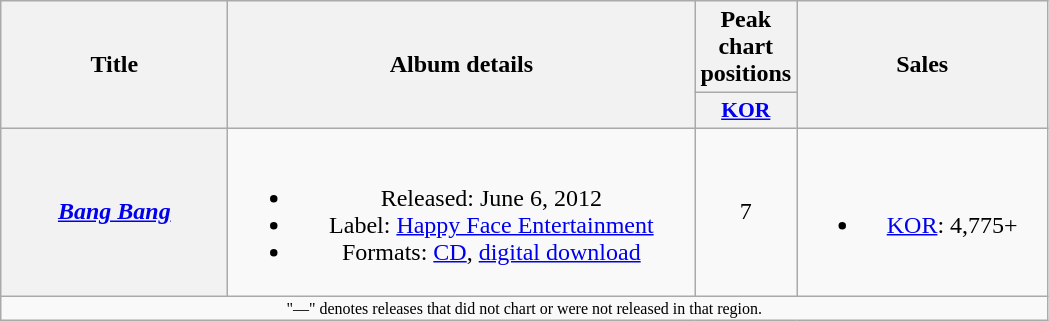<table class="wikitable plainrowheaders" style="text-align:center;">
<tr>
<th scope="col" rowspan="2" style="width:9em;">Title</th>
<th scope="col" rowspan="2" style="width:19em;">Album details</th>
<th scope="col" colspan="1">Peak chart<br>positions</th>
<th scope="col" rowspan="2" style="width:10em;">Sales</th>
</tr>
<tr>
<th scope="col" style="width:3.5em;font-size:90%;"><a href='#'>KOR</a><br></th>
</tr>
<tr>
<th scope="row"><em><a href='#'>Bang Bang</a></em></th>
<td><br><ul><li>Released: June 6, 2012 </li><li>Label: <a href='#'>Happy Face Entertainment</a></li><li>Formats: <a href='#'>CD</a>, <a href='#'>digital download</a></li></ul></td>
<td>7</td>
<td><br><ul><li><a href='#'>KOR</a>: 4,775+</li></ul></td>
</tr>
<tr>
<td colspan="4" style="font-size:8pt;">"—" denotes releases that did not chart or were not released in that region.</td>
</tr>
</table>
